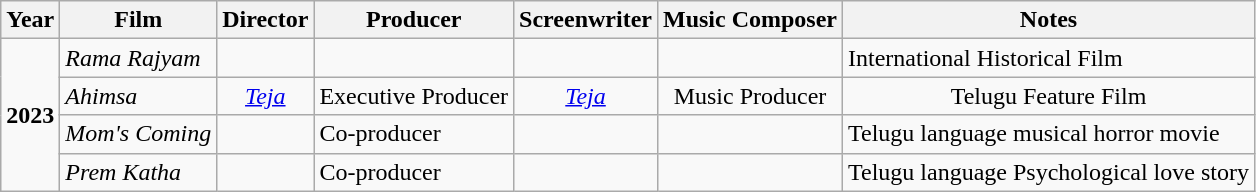<table class="wikitable sortable">
<tr>
<th>Year</th>
<th>Film</th>
<th>Director</th>
<th>Producer</th>
<th>Screenwriter</th>
<th>Music Composer</th>
<th class="unsortable">Notes</th>
</tr>
<tr>
<td rowspan="4" style="text-align:center;"><strong>2023</strong></td>
<td><em>Rama Rajyam</em></td>
<td></td>
<td></td>
<td></td>
<td></td>
<td>International Historical Film</td>
</tr>
<tr>
<td><em>Ahimsa</em></td>
<td style="text-align:center;"><em><a href='#'>Teja</a></em></td>
<td style="text-align:center;">Executive Producer</td>
<td style="text-align:center;"><em><a href='#'>Teja</a></em></td>
<td style="text-align:center;">Music Producer</td>
<td style="text-align:center;">Telugu Feature Film</td>
</tr>
<tr>
<td><em>Mom's Coming</em></td>
<td></td>
<td>Co-producer</td>
<td></td>
<td></td>
<td>Telugu language musical horror movie</td>
</tr>
<tr>
<td><em>Prem Katha</em></td>
<td></td>
<td>Co-producer</td>
<td></td>
<td></td>
<td>Telugu language Psychological love story</td>
</tr>
</table>
